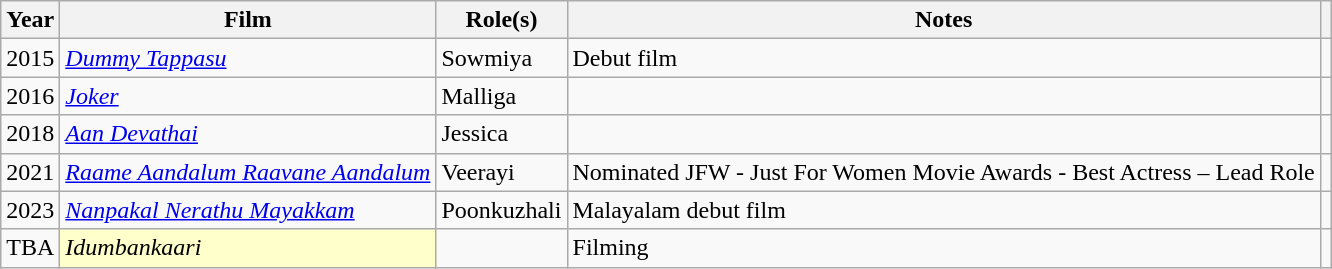<table class="wikitable sortable">
<tr>
<th>Year</th>
<th>Film</th>
<th>Role(s)</th>
<th>Notes</th>
<th scope="col" class="unsortable"></th>
</tr>
<tr>
<td>2015</td>
<td><em><a href='#'>Dummy Tappasu</a></em></td>
<td>Sowmiya</td>
<td>Debut film</td>
<td style="text-align:center;"></td>
</tr>
<tr>
<td>2016</td>
<td><em><a href='#'>Joker</a></em></td>
<td>Malliga</td>
<td></td>
<td style="text-align:center;"></td>
</tr>
<tr>
<td>2018</td>
<td><em><a href='#'>Aan Devathai</a></em></td>
<td>Jessica</td>
<td></td>
<td style="text-align:center;"></td>
</tr>
<tr>
<td>2021</td>
<td><em><a href='#'>Raame Aandalum Raavane Aandalum</a></em></td>
<td>Veerayi</td>
<td>Nominated JFW - Just For Women Movie Awards - Best Actress – Lead Role</td>
<td style="text-align:center;"></td>
</tr>
<tr>
<td>2023</td>
<td><em><a href='#'>Nanpakal Nerathu Mayakkam</a></em></td>
<td>Poonkuzhali</td>
<td>Malayalam debut film</td>
<td style="text-align:center;"></td>
</tr>
<tr>
<td>TBA</td>
<td style="background:#ffc;"><em>Idumbankaari</em> </td>
<td></td>
<td>Filming</td>
<td style="text-align:center;"></td>
</tr>
</table>
